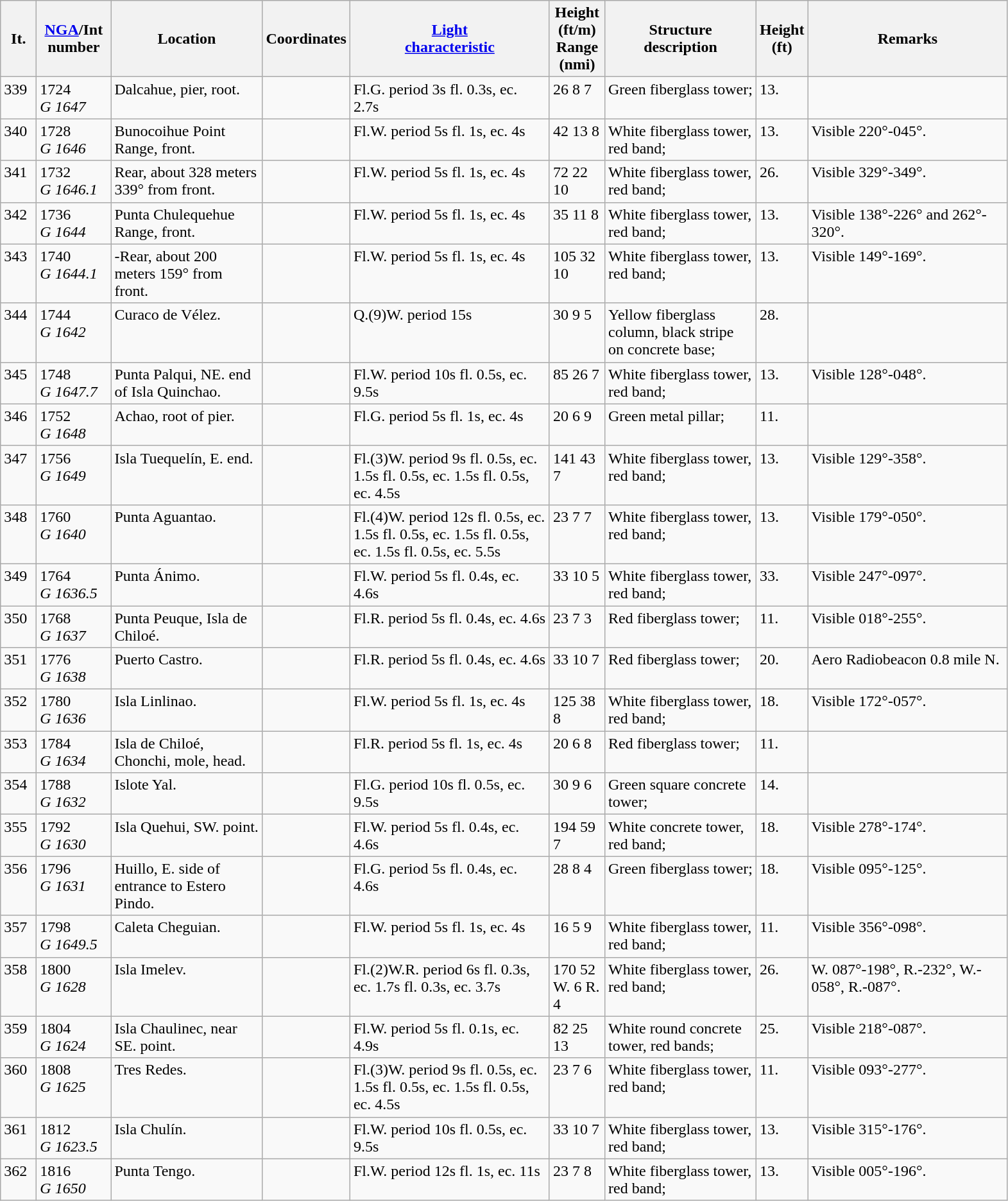<table class="wikitable">
<tr>
<th width="30">It.</th>
<th width="70"><a href='#'>NGA</a>/Int<br>number</th>
<th width="150">Location</th>
<th width="80">Coordinates</th>
<th width="200"><a href='#'>Light<br>characteristic</a></th>
<th width="50">Height (ft/m)<br>Range (nmi)</th>
<th width="150">Structure<br>description</th>
<th width="30">Height (ft)</th>
<th width="200">Remarks</th>
</tr>
<tr valign="top">
<td>339</td>
<td>1724<br><em>G 1647</em></td>
<td>Dalcahue, pier, root.</td>
<td></td>
<td>Fl.G. period 3s fl. 0.3s, ec. 2.7s</td>
<td>26 8 7</td>
<td>Green fiberglass tower;</td>
<td>13.</td>
<td></td>
</tr>
<tr valign="top">
<td>340</td>
<td>1728<br><em>G 1646</em></td>
<td>Bunocoihue Point Range, front.</td>
<td></td>
<td>Fl.W. period 5s fl. 1s, ec. 4s</td>
<td>42 13 8</td>
<td>White fiberglass tower, red band;</td>
<td>13.</td>
<td>Visible 220°-045°.</td>
</tr>
<tr valign="top">
<td>341</td>
<td>1732<br><em>G 1646.1</em></td>
<td>Rear, about 328 meters  339° from front.</td>
<td></td>
<td>Fl.W. period 5s fl. 1s, ec. 4s</td>
<td>72 22 10</td>
<td>White fiberglass tower, red band;</td>
<td>26.</td>
<td>Visible 329°-349°.</td>
</tr>
<tr valign="top">
<td>342</td>
<td>1736<br><em>G 1644</em></td>
<td>Punta Chulequehue Range, front.</td>
<td></td>
<td>Fl.W. period 5s fl. 1s, ec. 4s</td>
<td>35 11 8</td>
<td>White fiberglass tower, red band;</td>
<td>13.</td>
<td>Visible 138°-226° and 262°- 320°.</td>
</tr>
<tr valign="top">
<td>343</td>
<td>1740<br><em>G 1644.1</em></td>
<td>-Rear, about 200 meters  159° from front.</td>
<td></td>
<td>Fl.W. period 5s fl. 1s, ec. 4s</td>
<td>105 32 10</td>
<td>White fiberglass tower, red band;</td>
<td>13.</td>
<td>Visible 149°-169°.</td>
</tr>
<tr valign="top">
<td>344</td>
<td>1744<br><em>G 1642</em></td>
<td>Curaco de Vélez.</td>
<td></td>
<td>Q.(9)W. period 15s</td>
<td>30 9 5</td>
<td>Yellow fiberglass column, black  stripe on concrete base;</td>
<td>28.</td>
<td></td>
</tr>
<tr valign="top">
<td>345</td>
<td>1748<br><em>G 1647.7</em></td>
<td>Punta Palqui, NE. end of Isla Quinchao.</td>
<td></td>
<td>Fl.W. period 10s fl. 0.5s, ec. 9.5s</td>
<td>85 26 7</td>
<td>White fiberglass tower, red band;</td>
<td>13.</td>
<td>Visible 128°-048°.</td>
</tr>
<tr valign="top">
<td>346</td>
<td>1752<br><em>G 1648</em></td>
<td>Achao, root of pier.</td>
<td></td>
<td>Fl.G. period 5s fl. 1s, ec. 4s</td>
<td>20 6 9</td>
<td>Green metal pillar;</td>
<td>11.</td>
<td></td>
</tr>
<tr valign="top">
<td>347</td>
<td>1756<br><em>G 1649</em></td>
<td>Isla Tuequelín, E. end.</td>
<td></td>
<td>Fl.(3)W. period 9s fl. 0.5s, ec. 1.5s fl. 0.5s, ec. 1.5s fl. 0.5s, ec. 4.5s</td>
<td>141 43 7</td>
<td>White fiberglass tower, red band;</td>
<td>13.</td>
<td>Visible 129°-358°.</td>
</tr>
<tr valign="top">
<td>348</td>
<td>1760<br><em>G 1640</em></td>
<td>Punta Aguantao.</td>
<td></td>
<td>Fl.(4)W. period 12s fl. 0.5s, ec. 1.5s fl. 0.5s, ec. 1.5s fl. 0.5s, ec. 1.5s fl. 0.5s, ec. 5.5s</td>
<td>23 7 7</td>
<td>White fiberglass tower, red band;</td>
<td>13.</td>
<td>Visible 179°-050°.</td>
</tr>
<tr valign="top">
<td>349</td>
<td>1764<br><em>G 1636.5</em></td>
<td>Punta Ánimo.</td>
<td></td>
<td>Fl.W. period 5s fl. 0.4s, ec. 4.6s</td>
<td>33 10 5</td>
<td>White fiberglass tower, red band;</td>
<td>33.</td>
<td>Visible 247°-097°.</td>
</tr>
<tr valign="top">
<td>350</td>
<td>1768<br><em>G 1637</em></td>
<td>Punta Peuque, Isla de Chiloé.</td>
<td></td>
<td>Fl.R. period 5s fl. 0.4s, ec. 4.6s</td>
<td>23 7 3</td>
<td>Red fiberglass tower;</td>
<td>11.</td>
<td>Visible 018°-255°.</td>
</tr>
<tr valign="top">
<td>351</td>
<td>1776<br><em>G 1638</em></td>
<td>Puerto Castro.</td>
<td></td>
<td>Fl.R. period 5s fl. 0.4s, ec. 4.6s</td>
<td>33 10 7</td>
<td>Red fiberglass tower;</td>
<td>20.</td>
<td>Aero Radiobeacon 0.8 mile  N.</td>
</tr>
<tr valign="top">
<td>352</td>
<td>1780<br><em>G 1636</em></td>
<td>Isla Linlinao.</td>
<td></td>
<td>Fl.W. period 5s fl. 1s, ec. 4s</td>
<td>125 38 8</td>
<td>White fiberglass tower, red band;</td>
<td>18.</td>
<td>Visible 172°-057°.</td>
</tr>
<tr valign="top">
<td>353</td>
<td>1784<br><em>G 1634</em></td>
<td>Isla de Chiloé, Chonchi, mole, head.</td>
<td></td>
<td>Fl.R. period 5s fl. 1s, ec. 4s</td>
<td>20 6 8</td>
<td>Red fiberglass tower;</td>
<td>11.</td>
<td></td>
</tr>
<tr valign="top">
<td>354</td>
<td>1788<br><em>G 1632</em></td>
<td>Islote Yal.</td>
<td></td>
<td>Fl.G. period 10s fl. 0.5s, ec. 9.5s</td>
<td>30 9 6</td>
<td>Green square concrete tower;</td>
<td>14.</td>
<td></td>
</tr>
<tr valign="top">
<td>355</td>
<td>1792<br><em>G 1630</em></td>
<td>Isla Quehui, SW. point.</td>
<td></td>
<td>Fl.W. period 5s fl. 0.4s, ec. 4.6s</td>
<td>194 59 7</td>
<td>White concrete tower, red band;</td>
<td>18.</td>
<td>Visible 278°-174°.</td>
</tr>
<tr valign="top">
<td>356</td>
<td>1796<br><em>G 1631</em></td>
<td>Huillo, E. side of entrance to Estero Pindo.</td>
<td></td>
<td>Fl.G. period 5s fl. 0.4s, ec. 4.6s</td>
<td>28 8 4</td>
<td>Green fiberglass tower;</td>
<td>18.</td>
<td>Visible 095°-125°.</td>
</tr>
<tr valign="top">
<td>357</td>
<td>1798<br><em>G 1649.5</em></td>
<td>Caleta Cheguian.</td>
<td></td>
<td>Fl.W. period 5s fl. 1s, ec. 4s</td>
<td>16 5 9</td>
<td>White fiberglass tower, red band;</td>
<td>11.</td>
<td>Visible 356°-098°.</td>
</tr>
<tr valign="top">
<td>358</td>
<td>1800<br><em>G 1628</em></td>
<td>Isla Imelev.</td>
<td></td>
<td>Fl.(2)W.R. period 6s fl. 0.3s, ec. 1.7s fl. 0.3s, ec. 3.7s</td>
<td>170 52 W. 6 R. 4</td>
<td>White fiberglass tower, red band;</td>
<td>26.</td>
<td>W. 087°-198°, R.-232°, W.- 058°, R.-087°.</td>
</tr>
<tr valign="top">
<td>359</td>
<td>1804<br><em>G 1624</em></td>
<td>Isla Chaulinec, near SE. point.</td>
<td></td>
<td>Fl.W. period 5s fl. 0.1s, ec. 4.9s</td>
<td>82 25 13</td>
<td>White round concrete tower, red  bands;</td>
<td>25.</td>
<td>Visible 218°-087°.</td>
</tr>
<tr valign="top">
<td>360</td>
<td>1808<br><em>G 1625</em></td>
<td>Tres Redes.</td>
<td></td>
<td>Fl.(3)W. period 9s fl. 0.5s, ec. 1.5s fl. 0.5s, ec. 1.5s fl. 0.5s, ec. 4.5s</td>
<td>23 7 6</td>
<td>White fiberglass tower, red band;</td>
<td>11.</td>
<td>Visible 093°-277°.</td>
</tr>
<tr valign="top">
<td>361</td>
<td>1812<br><em>G 1623.5</em></td>
<td>Isla Chulín.</td>
<td></td>
<td>Fl.W. period 10s fl. 0.5s, ec. 9.5s</td>
<td>33 10 7</td>
<td>White fiberglass tower, red band;</td>
<td>13.</td>
<td>Visible 315°-176°.</td>
</tr>
<tr valign="top">
<td>362</td>
<td>1816<br><em>G 1650</em></td>
<td>Punta Tengo.</td>
<td></td>
<td>Fl.W. period 12s fl. 1s, ec. 11s</td>
<td>23 7 8</td>
<td>White fiberglass tower, red band;</td>
<td>13.</td>
<td>Visible 005°-196°.</td>
</tr>
</table>
